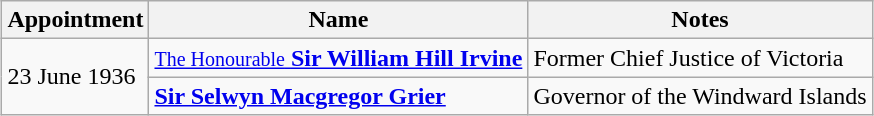<table class="wikitable" style="margin: 1em auto 1em auto">
<tr>
<th>Appointment</th>
<th>Name</th>
<th>Notes</th>
</tr>
<tr>
<td rowspan="2">23 June 1936</td>
<td><a href='#'><small>The Honourable</small> <strong>Sir William Hill Irvine</strong></a></td>
<td>Former Chief Justice of Victoria</td>
</tr>
<tr>
<td><strong><a href='#'>Sir Selwyn Macgregor Grier</a></strong></td>
<td>Governor of the Windward Islands</td>
</tr>
</table>
